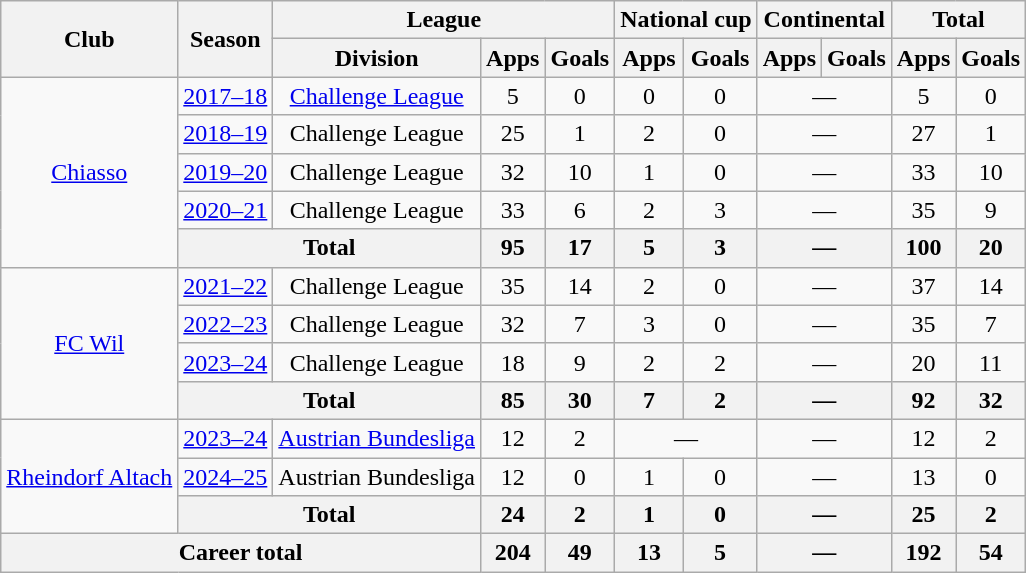<table class="wikitable" style="text-align: center">
<tr>
<th rowspan="2">Club</th>
<th rowspan="2">Season</th>
<th colspan="3">League</th>
<th colspan="2">National cup</th>
<th colspan="2">Continental</th>
<th colspan="2">Total</th>
</tr>
<tr>
<th>Division</th>
<th>Apps</th>
<th>Goals</th>
<th>Apps</th>
<th>Goals</th>
<th>Apps</th>
<th>Goals</th>
<th>Apps</th>
<th>Goals</th>
</tr>
<tr>
<td rowspan="5"><a href='#'>Chiasso</a></td>
<td><a href='#'>2017–18</a></td>
<td><a href='#'>Challenge League</a></td>
<td>5</td>
<td>0</td>
<td>0</td>
<td>0</td>
<td colspan="2">—</td>
<td>5</td>
<td>0</td>
</tr>
<tr>
<td><a href='#'>2018–19</a></td>
<td>Challenge League</td>
<td>25</td>
<td>1</td>
<td>2</td>
<td>0</td>
<td colspan="2">—</td>
<td>27</td>
<td>1</td>
</tr>
<tr>
<td><a href='#'>2019–20</a></td>
<td>Challenge League</td>
<td>32</td>
<td>10</td>
<td>1</td>
<td>0</td>
<td colspan="2">—</td>
<td>33</td>
<td>10</td>
</tr>
<tr>
<td><a href='#'>2020–21</a></td>
<td>Challenge League</td>
<td>33</td>
<td>6</td>
<td>2</td>
<td>3</td>
<td colspan="2">—</td>
<td>35</td>
<td>9</td>
</tr>
<tr>
<th colspan="2">Total</th>
<th>95</th>
<th>17</th>
<th>5</th>
<th>3</th>
<th colspan="2">—</th>
<th>100</th>
<th>20</th>
</tr>
<tr>
<td rowspan="4"><a href='#'>FC Wil</a></td>
<td><a href='#'>2021–22</a></td>
<td>Challenge League</td>
<td>35</td>
<td>14</td>
<td>2</td>
<td>0</td>
<td colspan="2">—</td>
<td>37</td>
<td>14</td>
</tr>
<tr>
<td><a href='#'>2022–23</a></td>
<td>Challenge League</td>
<td>32</td>
<td>7</td>
<td>3</td>
<td>0</td>
<td colspan="2">—</td>
<td>35</td>
<td>7</td>
</tr>
<tr>
<td><a href='#'>2023–24</a></td>
<td>Challenge League</td>
<td>18</td>
<td>9</td>
<td>2</td>
<td>2</td>
<td colspan="2">—</td>
<td>20</td>
<td>11</td>
</tr>
<tr>
<th colspan="2">Total</th>
<th>85</th>
<th>30</th>
<th>7</th>
<th>2</th>
<th colspan="2">—</th>
<th>92</th>
<th>32</th>
</tr>
<tr>
<td rowspan="3"><a href='#'>Rheindorf Altach</a></td>
<td><a href='#'>2023–24</a></td>
<td><a href='#'>Austrian Bundesliga</a></td>
<td>12</td>
<td>2</td>
<td colspan="2">—</td>
<td colspan="2">—</td>
<td>12</td>
<td>2</td>
</tr>
<tr>
<td><a href='#'>2024–25</a></td>
<td>Austrian Bundesliga</td>
<td>12</td>
<td>0</td>
<td>1</td>
<td>0</td>
<td colspan="2">—</td>
<td>13</td>
<td>0</td>
</tr>
<tr>
<th colspan="2">Total</th>
<th>24</th>
<th>2</th>
<th>1</th>
<th>0</th>
<th colspan="2">—</th>
<th>25</th>
<th>2</th>
</tr>
<tr>
<th colspan="3">Career total</th>
<th>204</th>
<th>49</th>
<th>13</th>
<th>5</th>
<th colspan="2">—</th>
<th>192</th>
<th>54</th>
</tr>
</table>
